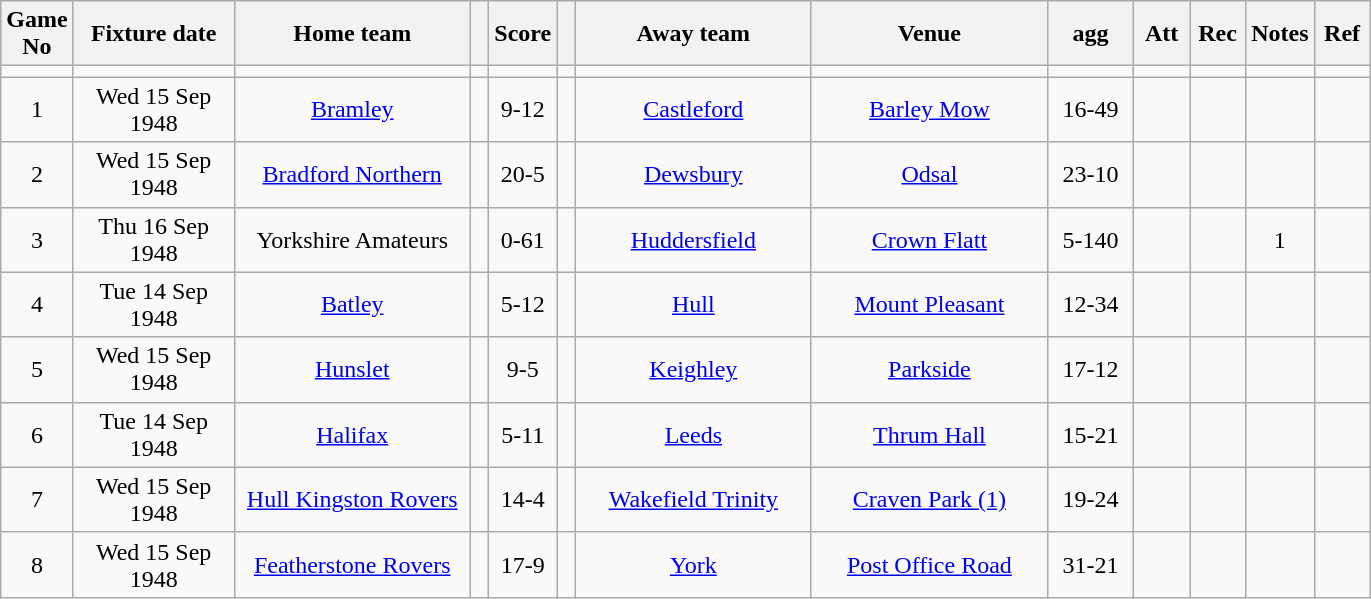<table class="wikitable" style="text-align:center;">
<tr>
<th width=20 abbr="No">Game No</th>
<th width=100 abbr="Date">Fixture date</th>
<th width=150 abbr="Home team">Home team</th>
<th width=5 abbr="space"></th>
<th width=20 abbr="Score">Score</th>
<th width=5 abbr="space"></th>
<th width=150 abbr="Away team">Away team</th>
<th width=150 abbr="Venue">Venue</th>
<th width=50 abbr="agg">agg</th>
<th width=30 abbr="Att">Att</th>
<th width=30 abbr="Rec">Rec</th>
<th width=20 abbr="Notes">Notes</th>
<th width=30 abbr="Ref">Ref</th>
</tr>
<tr>
<td></td>
<td></td>
<td></td>
<td></td>
<td></td>
<td></td>
<td></td>
<td></td>
<td></td>
<td></td>
<td></td>
<td></td>
</tr>
<tr>
<td>1</td>
<td>Wed 15 Sep 1948</td>
<td><a href='#'>Bramley</a></td>
<td></td>
<td>9-12</td>
<td></td>
<td><a href='#'>Castleford</a></td>
<td><a href='#'>Barley Mow</a></td>
<td>16-49</td>
<td></td>
<td></td>
<td></td>
<td></td>
</tr>
<tr>
<td>2</td>
<td>Wed 15 Sep 1948</td>
<td><a href='#'>Bradford Northern</a></td>
<td></td>
<td>20-5</td>
<td></td>
<td><a href='#'>Dewsbury</a></td>
<td><a href='#'>Odsal</a></td>
<td>23-10</td>
<td></td>
<td></td>
<td></td>
<td></td>
</tr>
<tr>
<td>3</td>
<td>Thu 16 Sep 1948</td>
<td>Yorkshire Amateurs</td>
<td></td>
<td>0-61</td>
<td></td>
<td><a href='#'>Huddersfield</a></td>
<td><a href='#'>Crown Flatt</a></td>
<td>5-140</td>
<td></td>
<td></td>
<td>1</td>
<td></td>
</tr>
<tr>
<td>4</td>
<td>Tue 14 Sep 1948</td>
<td><a href='#'>Batley</a></td>
<td></td>
<td>5-12</td>
<td></td>
<td><a href='#'>Hull</a></td>
<td><a href='#'>Mount Pleasant</a></td>
<td>12-34</td>
<td></td>
<td></td>
<td></td>
<td></td>
</tr>
<tr>
<td>5</td>
<td>Wed 15 Sep 1948</td>
<td><a href='#'>Hunslet</a></td>
<td></td>
<td>9-5</td>
<td></td>
<td><a href='#'>Keighley</a></td>
<td><a href='#'>Parkside</a></td>
<td>17-12</td>
<td></td>
<td></td>
<td></td>
<td></td>
</tr>
<tr>
<td>6</td>
<td>Tue 14 Sep 1948</td>
<td><a href='#'>Halifax</a></td>
<td></td>
<td>5-11</td>
<td></td>
<td><a href='#'>Leeds</a></td>
<td><a href='#'>Thrum Hall</a></td>
<td>15-21</td>
<td></td>
<td></td>
<td></td>
<td></td>
</tr>
<tr>
<td>7</td>
<td>Wed 15 Sep 1948</td>
<td><a href='#'>Hull Kingston Rovers</a></td>
<td></td>
<td>14-4</td>
<td></td>
<td><a href='#'>Wakefield Trinity</a></td>
<td><a href='#'>Craven Park (1)</a></td>
<td>19-24</td>
<td></td>
<td></td>
<td></td>
<td></td>
</tr>
<tr>
<td>8</td>
<td>Wed 15 Sep 1948</td>
<td><a href='#'>Featherstone Rovers</a></td>
<td></td>
<td>17-9</td>
<td></td>
<td><a href='#'>York</a></td>
<td><a href='#'>Post Office Road</a></td>
<td>31-21</td>
<td></td>
<td></td>
<td></td>
<td></td>
</tr>
</table>
